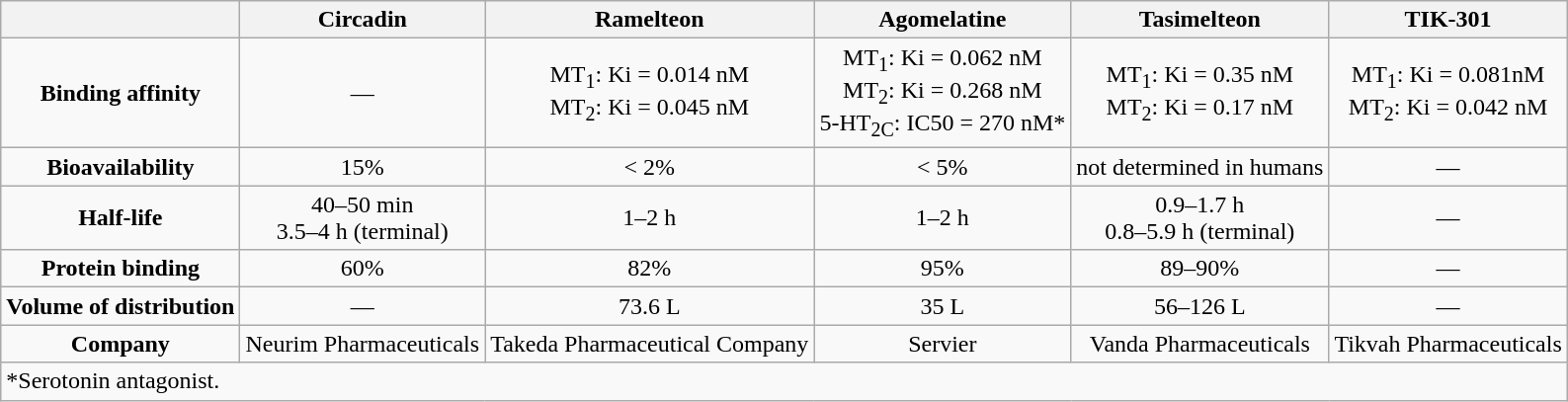<table class="wikitable" style="text-align: center">
<tr>
<th></th>
<th>Circadin</th>
<th>Ramelteon</th>
<th>Agomelatine</th>
<th>Tasimelteon</th>
<th>TIK-301</th>
</tr>
<tr>
<td><strong>Binding affinity</strong></td>
<td>—</td>
<td>MT<sub>1</sub>: Ki = 0.014 nM<br>MT<sub>2</sub>: Ki = 0.045 nM</td>
<td>MT<sub>1</sub>: Ki =  0.062 nM<br>MT<sub>2</sub>: Ki =  0.268 nM<br>5-HT<sub>2C</sub>: IC50 = 270 nM*</td>
<td>MT<sub>1</sub>: Ki =  0.35 nM<br>MT<sub>2</sub>: Ki =  0.17 nM</td>
<td>MT<sub>1</sub>: Ki =  0.081nM<br>MT<sub>2</sub>: Ki = 0.042 nM</td>
</tr>
<tr>
<td><strong>Bioavailability</strong></td>
<td>15%</td>
<td>< 2%</td>
<td>< 5%</td>
<td>not determined in humans</td>
<td>—</td>
</tr>
<tr>
<td><strong>Half-life</strong></td>
<td>40–50 min<br>3.5–4 h (terminal)</td>
<td>1–2 h</td>
<td>1–2 h</td>
<td>0.9–1.7 h<br>0.8–5.9 h (terminal)</td>
<td>—</td>
</tr>
<tr>
<td><strong>Protein binding</strong></td>
<td>60%</td>
<td>82%</td>
<td>95%</td>
<td>89–90%</td>
<td>—</td>
</tr>
<tr>
<td><strong>Volume of distribution</strong></td>
<td>—</td>
<td>73.6 L</td>
<td>35 L</td>
<td>56–126 L</td>
<td>—</td>
</tr>
<tr>
<td><strong>Company</strong></td>
<td>Neurim Pharmaceuticals</td>
<td>Takeda Pharmaceutical Company</td>
<td>Servier</td>
<td>Vanda Pharmaceuticals</td>
<td>Tikvah Pharmaceuticals</td>
</tr>
<tr>
<td colspan="6" style="text-align: left;">*Serotonin antagonist.</td>
</tr>
</table>
